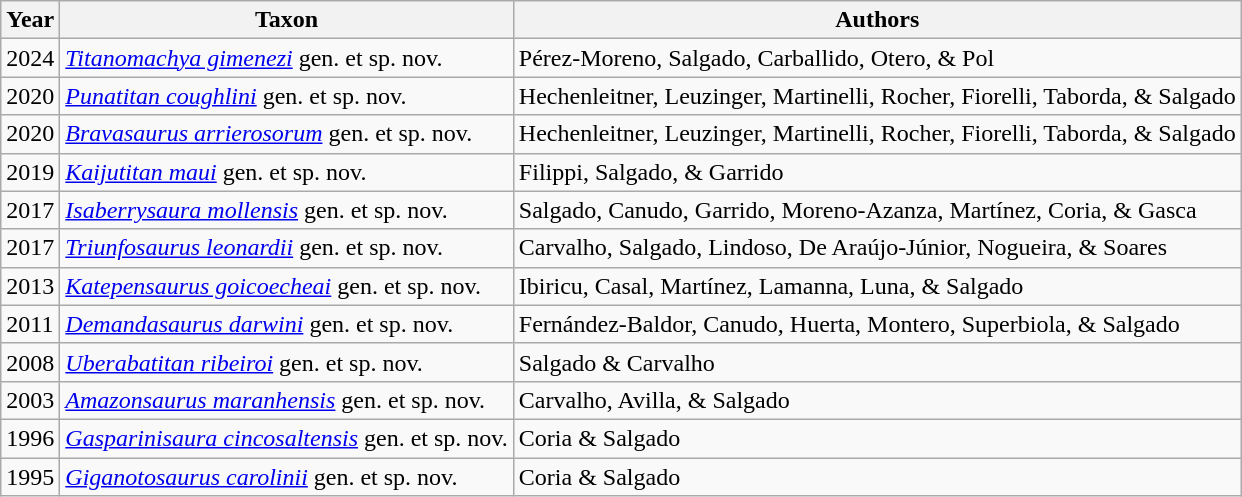<table class="wikitable sortable">
<tr>
<th>Year</th>
<th>Taxon</th>
<th>Authors</th>
</tr>
<tr>
<td>2024</td>
<td><em><a href='#'>Titanomachya gimenezi</a></em> gen. et sp. nov.</td>
<td>Pérez-Moreno, Salgado, Carballido, Otero, & Pol</td>
</tr>
<tr>
<td>2020</td>
<td><em><a href='#'>Punatitan coughlini</a></em> gen. et sp. nov.</td>
<td>Hechenleitner, Leuzinger, Martinelli, Rocher, Fiorelli, Taborda, & Salgado</td>
</tr>
<tr>
<td>2020</td>
<td><em><a href='#'>Bravasaurus arrierosorum</a></em> gen. et sp. nov.</td>
<td>Hechenleitner, Leuzinger, Martinelli, Rocher, Fiorelli, Taborda, & Salgado</td>
</tr>
<tr>
<td>2019</td>
<td><em><a href='#'>Kaijutitan maui</a></em> gen. et sp. nov.</td>
<td>Filippi, Salgado, & Garrido</td>
</tr>
<tr>
<td>2017</td>
<td><em><a href='#'>Isaberrysaura mollensis</a></em> gen. et sp. nov.</td>
<td>Salgado, Canudo, Garrido, Moreno-Azanza, Martínez, Coria, & Gasca</td>
</tr>
<tr>
<td>2017</td>
<td><em><a href='#'>Triunfosaurus leonardii</a></em> gen. et sp. nov.</td>
<td>Carvalho, Salgado, Lindoso, De Araújo-Júnior, Nogueira, & Soares</td>
</tr>
<tr>
<td>2013</td>
<td><em><a href='#'>Katepensaurus goicoecheai</a></em> gen. et sp. nov.</td>
<td>Ibiricu, Casal, Martínez, Lamanna, Luna, & Salgado</td>
</tr>
<tr>
<td>2011</td>
<td><em><a href='#'>Demandasaurus darwini</a></em> gen. et sp. nov.</td>
<td>Fernández-Baldor, Canudo, Huerta, Montero, Superbiola, & Salgado</td>
</tr>
<tr>
<td>2008</td>
<td><em><a href='#'>Uberabatitan ribeiroi</a></em> gen. et sp. nov.</td>
<td>Salgado & Carvalho</td>
</tr>
<tr>
<td>2003</td>
<td><em><a href='#'>Amazonsaurus maranhensis</a></em> gen. et sp. nov.</td>
<td>Carvalho, Avilla, & Salgado</td>
</tr>
<tr>
<td>1996</td>
<td><em><a href='#'>Gasparinisaura cincosaltensis</a></em> gen. et sp. nov.</td>
<td>Coria & Salgado</td>
</tr>
<tr>
<td>1995</td>
<td><em><a href='#'>Giganotosaurus carolinii</a></em> gen. et sp. nov.</td>
<td>Coria & Salgado</td>
</tr>
</table>
